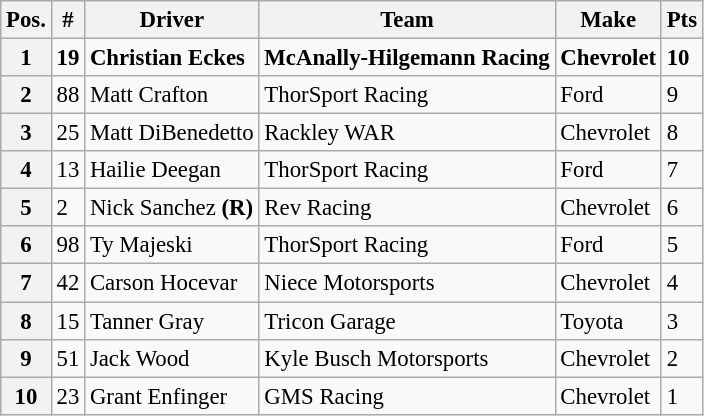<table class="wikitable" style="font-size:95%">
<tr>
<th>Pos.</th>
<th>#</th>
<th>Driver</th>
<th>Team</th>
<th>Make</th>
<th>Pts</th>
</tr>
<tr>
<th>1</th>
<td><strong>19</strong></td>
<td><strong>Christian Eckes</strong></td>
<td><strong>McAnally-Hilgemann Racing</strong></td>
<td><strong>Chevrolet</strong></td>
<td><strong>10</strong></td>
</tr>
<tr>
<th>2</th>
<td>88</td>
<td>Matt Crafton</td>
<td>ThorSport Racing</td>
<td>Ford</td>
<td>9</td>
</tr>
<tr>
<th>3</th>
<td>25</td>
<td>Matt DiBenedetto</td>
<td>Rackley WAR</td>
<td>Chevrolet</td>
<td>8</td>
</tr>
<tr>
<th>4</th>
<td>13</td>
<td>Hailie Deegan</td>
<td>ThorSport Racing</td>
<td>Ford</td>
<td>7</td>
</tr>
<tr>
<th>5</th>
<td>2</td>
<td>Nick Sanchez <strong>(R)</strong></td>
<td>Rev Racing</td>
<td>Chevrolet</td>
<td>6</td>
</tr>
<tr>
<th>6</th>
<td>98</td>
<td>Ty Majeski</td>
<td>ThorSport Racing</td>
<td>Ford</td>
<td>5</td>
</tr>
<tr>
<th>7</th>
<td>42</td>
<td>Carson Hocevar</td>
<td>Niece Motorsports</td>
<td>Chevrolet</td>
<td>4</td>
</tr>
<tr>
<th>8</th>
<td>15</td>
<td>Tanner Gray</td>
<td>Tricon Garage</td>
<td>Toyota</td>
<td>3</td>
</tr>
<tr>
<th>9</th>
<td>51</td>
<td>Jack Wood</td>
<td>Kyle Busch Motorsports</td>
<td>Chevrolet</td>
<td>2</td>
</tr>
<tr>
<th>10</th>
<td>23</td>
<td>Grant Enfinger</td>
<td>GMS Racing</td>
<td>Chevrolet</td>
<td>1</td>
</tr>
</table>
